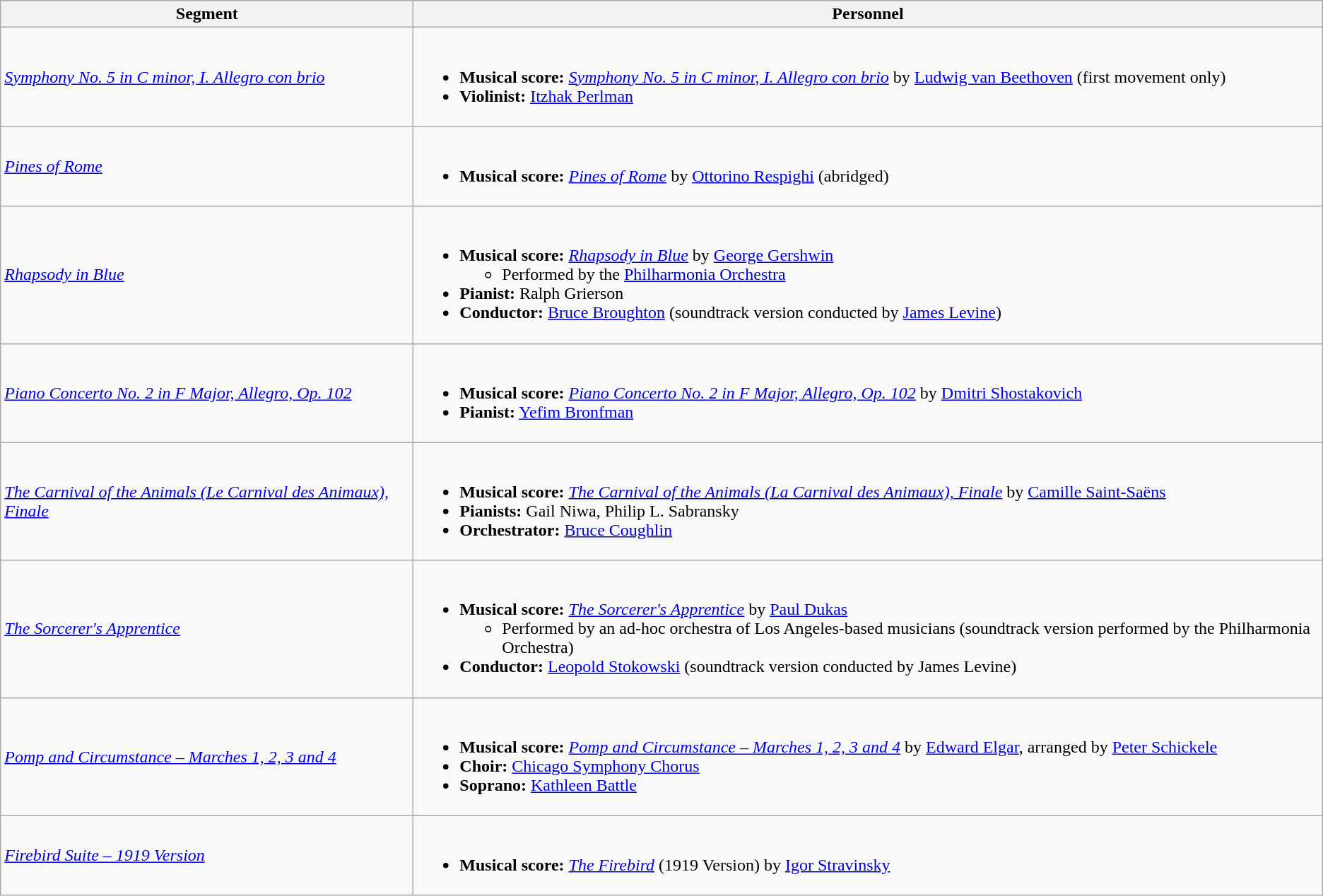<table class="wikitable">
<tr>
<th>Segment</th>
<th>Personnel</th>
</tr>
<tr>
<td><em><a href='#'>Symphony No. 5 in C minor, I. Allegro con brio</a></em></td>
<td><br><ul><li><strong>Musical score:</strong> <em><a href='#'>Symphony No. 5 in C minor, I. Allegro con brio</a></em> by <a href='#'>Ludwig van Beethoven</a> (first movement only)</li><li><strong>Violinist:</strong> <a href='#'>Itzhak Perlman</a></li></ul></td>
</tr>
<tr>
<td><em><a href='#'>Pines of Rome</a></em></td>
<td><br><ul><li><strong>Musical score:</strong> <em><a href='#'>Pines of Rome</a></em> by <a href='#'>Ottorino Respighi</a> (abridged)</li></ul></td>
</tr>
<tr>
<td><em><a href='#'>Rhapsody in Blue</a></em></td>
<td><br><ul><li><strong>Musical score:</strong> <em><a href='#'>Rhapsody in Blue</a></em> by <a href='#'>George Gershwin</a><ul><li>Performed by the <a href='#'>Philharmonia Orchestra</a></li></ul></li><li><strong>Pianist:</strong> Ralph Grierson</li><li><strong>Conductor:</strong> <a href='#'>Bruce Broughton</a> (soundtrack version conducted by <a href='#'>James Levine</a>)</li></ul></td>
</tr>
<tr>
<td><em><a href='#'>Piano Concerto No. 2 in F Major, Allegro, Op. 102</a></em></td>
<td><br><ul><li><strong>Musical score:</strong> <em><a href='#'>Piano Concerto No. 2 in F Major, Allegro, Op. 102</a></em> by <a href='#'>Dmitri Shostakovich</a></li><li><strong>Pianist:</strong> <a href='#'>Yefim Bronfman</a></li></ul></td>
</tr>
<tr>
<td><em><a href='#'>The Carnival of the Animals (Le Carnival des Animaux), Finale</a></em></td>
<td><br><ul><li><strong>Musical score:</strong> <em><a href='#'>The Carnival of the Animals (La Carnival des Animaux), Finale</a></em> by <a href='#'>Camille Saint-Saëns</a></li><li><strong>Pianists:</strong> Gail Niwa, Philip L. Sabransky</li><li><strong>Orchestrator:</strong> <a href='#'>Bruce Coughlin</a></li></ul></td>
</tr>
<tr>
<td><em><a href='#'>The Sorcerer's Apprentice</a></em></td>
<td><br><ul><li><strong>Musical score:</strong> <em><a href='#'>The Sorcerer's Apprentice</a></em> by <a href='#'>Paul Dukas</a><ul><li>Performed by an ad-hoc orchestra of Los Angeles-based musicians (soundtrack version performed by the Philharmonia Orchestra)</li></ul></li><li><strong>Conductor:</strong> <a href='#'>Leopold Stokowski</a> (soundtrack version conducted by James Levine)</li></ul></td>
</tr>
<tr>
<td><em><a href='#'>Pomp and Circumstance – Marches 1, 2, 3 and 4</a></em></td>
<td><br><ul><li><strong>Musical score:</strong> <em><a href='#'>Pomp and Circumstance – Marches 1, 2, 3 and 4</a></em> by <a href='#'>Edward Elgar</a>, arranged by <a href='#'>Peter Schickele</a></li><li><strong>Choir:</strong> <a href='#'>Chicago Symphony Chorus</a></li><li><strong>Soprano:</strong> <a href='#'>Kathleen Battle</a></li></ul></td>
</tr>
<tr>
<td><em><a href='#'>Firebird Suite – 1919 Version</a></em></td>
<td><br><ul><li><strong>Musical score:</strong> <em><a href='#'>The Firebird</a></em> (1919 Version) by <a href='#'>Igor Stravinsky</a></li></ul></td>
</tr>
</table>
